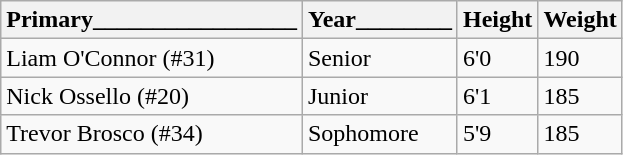<table class="wikitable">
<tr>
<th>Primary_________________</th>
<th>Year________</th>
<th>Height</th>
<th>Weight</th>
</tr>
<tr>
<td>Liam O'Connor (#31)</td>
<td>Senior</td>
<td>6'0</td>
<td>190</td>
</tr>
<tr>
<td>Nick Ossello (#20)</td>
<td>Junior</td>
<td>6'1</td>
<td>185</td>
</tr>
<tr>
<td>Trevor Brosco (#34)</td>
<td>Sophomore</td>
<td>5'9</td>
<td>185</td>
</tr>
</table>
